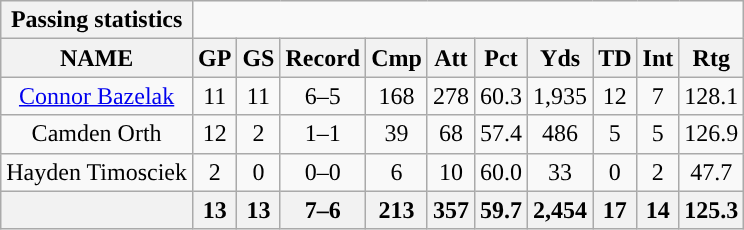<table class="wikitable sortable" style="text-align:center;">
<tr>
<th style="text-align:center; ">Passing statistics</th>
</tr>
<tr>
<th>NAME</th>
<th>GP</th>
<th>GS</th>
<th>Record</th>
<th>Cmp</th>
<th>Att</th>
<th>Pct</th>
<th>Yds</th>
<th>TD</th>
<th>Int</th>
<th>Rtg</th>
</tr>
<tr>
<td><a href='#'>Connor Bazelak</a></td>
<td>11</td>
<td>11</td>
<td>6–5</td>
<td>168</td>
<td>278</td>
<td>60.3</td>
<td>1,935</td>
<td>12</td>
<td>7</td>
<td>128.1</td>
</tr>
<tr>
<td>Camden Orth</td>
<td>12</td>
<td>2</td>
<td>1–1</td>
<td>39</td>
<td>68</td>
<td>57.4</td>
<td>486</td>
<td>5</td>
<td>5</td>
<td>126.9</td>
</tr>
<tr>
<td>Hayden Timosciek</td>
<td>2</td>
<td>0</td>
<td>0–0</td>
<td>6</td>
<td>10</td>
<td>60.0</td>
<td>33</td>
<td>0</td>
<td>2</td>
<td>47.7</td>
</tr>
<tr>
<th colspan="1"></th>
<th>13</th>
<th>13</th>
<th>7–6</th>
<th>213</th>
<th>357</th>
<th>59.7</th>
<th>2,454</th>
<th>17</th>
<th>14</th>
<th>125.3</th>
</tr>
</table>
